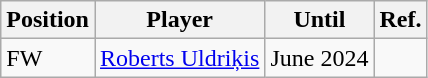<table class="wikitable">
<tr>
<th>Position</th>
<th>Player</th>
<th>Until</th>
<th>Ref.</th>
</tr>
<tr>
<td>FW</td>
<td> <a href='#'>Roberts Uldriķis</a></td>
<td>June 2024</td>
<td></td>
</tr>
</table>
